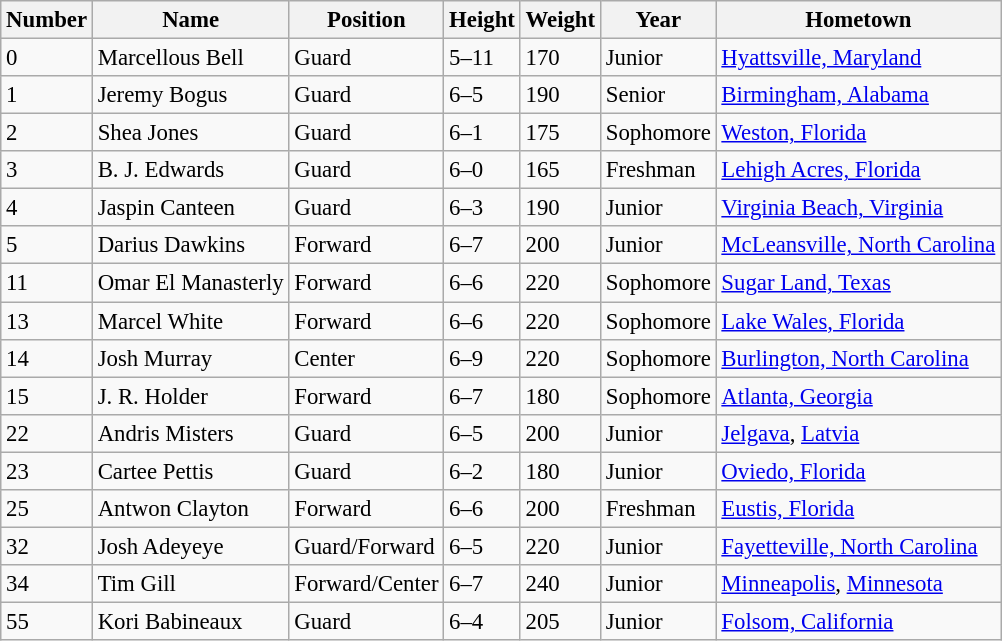<table class="wikitable sortable" style="font-size: 95%;">
<tr>
<th>Number</th>
<th>Name</th>
<th>Position</th>
<th>Height</th>
<th>Weight</th>
<th>Year</th>
<th>Hometown</th>
</tr>
<tr>
<td>0</td>
<td>Marcellous Bell</td>
<td>Guard</td>
<td>5–11</td>
<td>170</td>
<td>Junior</td>
<td><a href='#'>Hyattsville, Maryland</a></td>
</tr>
<tr>
<td>1</td>
<td>Jeremy Bogus</td>
<td>Guard</td>
<td>6–5</td>
<td>190</td>
<td>Senior</td>
<td><a href='#'>Birmingham, Alabama</a></td>
</tr>
<tr>
<td>2</td>
<td>Shea Jones</td>
<td>Guard</td>
<td>6–1</td>
<td>175</td>
<td>Sophomore</td>
<td><a href='#'>Weston, Florida</a></td>
</tr>
<tr>
<td>3</td>
<td>B. J. Edwards</td>
<td>Guard</td>
<td>6–0</td>
<td>165</td>
<td>Freshman</td>
<td><a href='#'>Lehigh Acres, Florida</a></td>
</tr>
<tr>
<td>4</td>
<td>Jaspin Canteen</td>
<td>Guard</td>
<td>6–3</td>
<td>190</td>
<td>Junior</td>
<td><a href='#'>Virginia Beach, Virginia</a></td>
</tr>
<tr>
<td>5</td>
<td>Darius Dawkins</td>
<td>Forward</td>
<td>6–7</td>
<td>200</td>
<td>Junior</td>
<td><a href='#'>McLeansville, North Carolina</a></td>
</tr>
<tr>
<td>11</td>
<td>Omar El Manasterly</td>
<td>Forward</td>
<td>6–6</td>
<td>220</td>
<td>Sophomore</td>
<td><a href='#'>Sugar Land, Texas</a></td>
</tr>
<tr>
<td>13</td>
<td>Marcel White</td>
<td>Forward</td>
<td>6–6</td>
<td>220</td>
<td>Sophomore</td>
<td><a href='#'>Lake Wales, Florida</a></td>
</tr>
<tr>
<td>14</td>
<td>Josh Murray</td>
<td>Center</td>
<td>6–9</td>
<td>220</td>
<td>Sophomore</td>
<td><a href='#'>Burlington, North Carolina</a></td>
</tr>
<tr>
<td>15</td>
<td>J. R. Holder</td>
<td>Forward</td>
<td>6–7</td>
<td>180</td>
<td>Sophomore</td>
<td><a href='#'>Atlanta, Georgia</a></td>
</tr>
<tr>
<td>22</td>
<td>Andris Misters</td>
<td>Guard</td>
<td>6–5</td>
<td>200</td>
<td>Junior</td>
<td><a href='#'>Jelgava</a>, <a href='#'>Latvia</a></td>
</tr>
<tr>
<td>23</td>
<td>Cartee Pettis</td>
<td>Guard</td>
<td>6–2</td>
<td>180</td>
<td>Junior</td>
<td><a href='#'>Oviedo, Florida</a></td>
</tr>
<tr>
<td>25</td>
<td>Antwon Clayton</td>
<td>Forward</td>
<td>6–6</td>
<td>200</td>
<td>Freshman</td>
<td><a href='#'>Eustis, Florida</a></td>
</tr>
<tr>
<td>32</td>
<td>Josh Adeyeye</td>
<td>Guard/Forward</td>
<td>6–5</td>
<td>220</td>
<td>Junior</td>
<td><a href='#'>Fayetteville, North Carolina</a></td>
</tr>
<tr>
<td>34</td>
<td>Tim Gill</td>
<td>Forward/Center</td>
<td>6–7</td>
<td>240</td>
<td>Junior</td>
<td><a href='#'>Minneapolis</a>, <a href='#'>Minnesota</a></td>
</tr>
<tr>
<td>55</td>
<td>Kori Babineaux</td>
<td>Guard</td>
<td>6–4</td>
<td>205</td>
<td>Junior</td>
<td><a href='#'>Folsom, California</a></td>
</tr>
</table>
